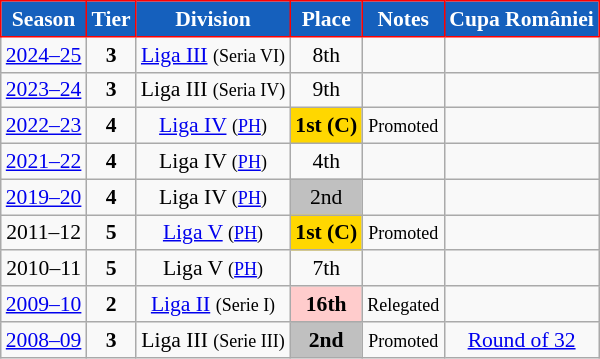<table class="wikitable" style="text-align:center; font-size:90%">
<tr>
<th style="background:#1560bd;color:#FFFFFF;border:1px solid #FF0000;">Season</th>
<th style="background:#1560bd;color:#FFFFFF;border:1px solid #FF0000;">Tier</th>
<th style="background:#1560bd;color:#FFFFFF;border:1px solid #FF0000;">Division</th>
<th style="background:#1560bd;color:#FFFFFF;border:1px solid #FF0000;">Place</th>
<th style="background:#1560bd;color:#FFFFFF;border:1px solid #FF0000;">Notes</th>
<th style="background:#1560bd;color:#FFFFFF;border:1px solid #FF0000;">Cupa României</th>
</tr>
<tr>
<td><a href='#'>2024–25</a></td>
<td><strong>3</strong></td>
<td><a href='#'>Liga III</a> <small>(Seria VI)</small></td>
<td>8th</td>
<td></td>
<td></td>
</tr>
<tr>
<td><a href='#'>2023–24</a></td>
<td><strong>3</strong></td>
<td>Liga III <small>(Seria IV)</small></td>
<td>9th</td>
<td></td>
<td></td>
</tr>
<tr>
<td><a href='#'>2022–23</a></td>
<td><strong>4</strong></td>
<td><a href='#'>Liga IV</a> <small>(<a href='#'>PH</a>)</small></td>
<td align=center bgcolor=gold><strong>1st (C)</strong></td>
<td><small>Promoted</small></td>
<td></td>
</tr>
<tr>
<td><a href='#'>2021–22</a></td>
<td><strong>4</strong></td>
<td>Liga IV <small>(<a href='#'>PH</a>)</small></td>
<td>4th</td>
<td></td>
<td></td>
</tr>
<tr>
<td><a href='#'>2019–20</a></td>
<td><strong>4</strong></td>
<td>Liga IV <small>(<a href='#'>PH</a>)</small></td>
<td align=center bgcolor=silver>2nd</td>
<td></td>
<td></td>
</tr>
<tr>
<td>2011–12</td>
<td><strong>5</strong></td>
<td><a href='#'>Liga V</a> <small>(<a href='#'>PH</a>)</small></td>
<td align=center bgcolor=gold><strong>1st (C)</strong></td>
<td><small>Promoted</small></td>
<td></td>
</tr>
<tr>
<td>2010–11</td>
<td><strong>5</strong></td>
<td>Liga V <small>(<a href='#'>PH</a>)</small></td>
<td>7th</td>
<td></td>
<td></td>
</tr>
<tr>
<td><a href='#'>2009–10</a></td>
<td><strong>2</strong></td>
<td><a href='#'>Liga II</a> <small>(Serie I)</small></td>
<td align=center bgcolor=#FFCCCC><strong>16th</strong></td>
<td><small>Relegated</small></td>
<td></td>
</tr>
<tr>
<td><a href='#'>2008–09</a></td>
<td><strong>3</strong></td>
<td>Liga III <small>(Serie III)</small></td>
<td align=center bgcolor=silver><strong>2nd</strong></td>
<td><small>Promoted</small></td>
<td><a href='#'>Round of 32</a></td>
</tr>
</table>
